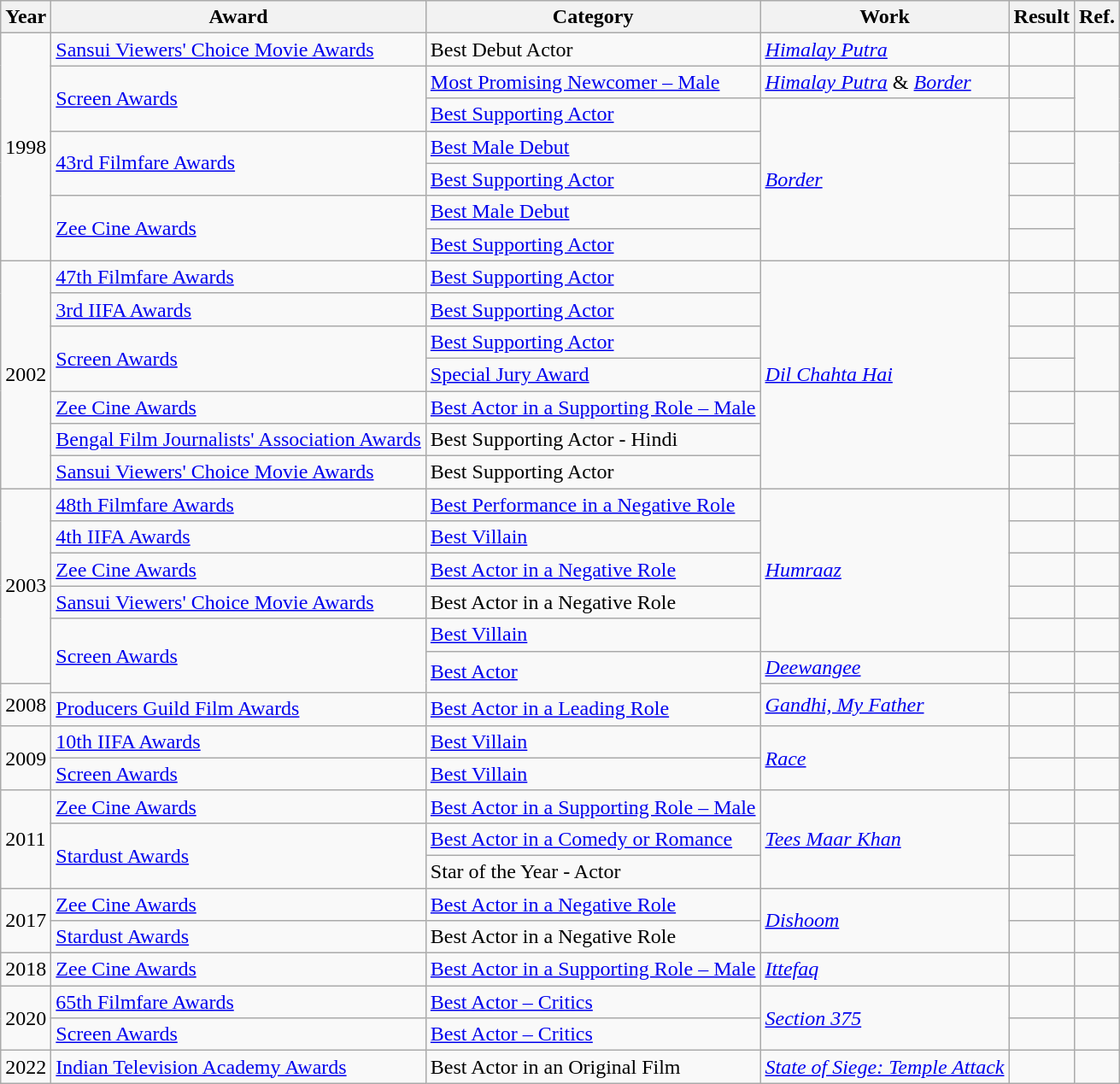<table class="wikitable">
<tr>
<th>Year</th>
<th>Award</th>
<th>Category</th>
<th>Work</th>
<th>Result</th>
<th>Ref.</th>
</tr>
<tr>
<td rowspan="7">1998</td>
<td><a href='#'>Sansui Viewers' Choice Movie Awards</a></td>
<td>Best Debut Actor</td>
<td><em><a href='#'>Himalay Putra</a></em></td>
<td></td>
<td></td>
</tr>
<tr>
<td rowspan="2"><a href='#'>Screen Awards</a></td>
<td><a href='#'>Most Promising Newcomer – Male</a></td>
<td><em><a href='#'>Himalay Putra</a></em> & <em><a href='#'>Border</a></em></td>
<td></td>
<td rowspan="2"></td>
</tr>
<tr>
<td><a href='#'>Best Supporting Actor</a></td>
<td rowspan="5"><em><a href='#'>Border</a></em></td>
<td></td>
</tr>
<tr>
<td rowspan="2"><a href='#'>43rd Filmfare Awards</a></td>
<td><a href='#'>Best Male Debut</a></td>
<td></td>
<td rowspan="2"></td>
</tr>
<tr>
<td><a href='#'>Best Supporting Actor</a></td>
<td></td>
</tr>
<tr>
<td rowspan="2"><a href='#'>Zee Cine Awards</a></td>
<td><a href='#'>Best Male Debut</a></td>
<td></td>
<td rowspan="2"></td>
</tr>
<tr>
<td><a href='#'>Best Supporting Actor</a></td>
<td></td>
</tr>
<tr>
<td rowspan="7">2002</td>
<td><a href='#'>47th Filmfare Awards</a></td>
<td><a href='#'>Best Supporting Actor</a></td>
<td rowspan="7"><em><a href='#'>Dil Chahta Hai</a></em></td>
<td></td>
<td></td>
</tr>
<tr>
<td><a href='#'>3rd IIFA Awards</a></td>
<td><a href='#'>Best Supporting Actor</a></td>
<td></td>
<td></td>
</tr>
<tr>
<td rowspan="2"><a href='#'>Screen Awards</a></td>
<td><a href='#'>Best Supporting Actor</a></td>
<td></td>
<td rowspan="2"></td>
</tr>
<tr>
<td><a href='#'>Special Jury Award</a></td>
<td></td>
</tr>
<tr>
<td><a href='#'>Zee Cine Awards</a></td>
<td><a href='#'>Best Actor in a Supporting Role – Male</a></td>
<td></td>
<td rowspan="2"></td>
</tr>
<tr>
<td><a href='#'>Bengal Film Journalists' Association Awards</a></td>
<td>Best Supporting Actor - Hindi</td>
<td></td>
</tr>
<tr>
<td><a href='#'>Sansui Viewers' Choice Movie Awards</a></td>
<td>Best Supporting Actor</td>
<td></td>
<td></td>
</tr>
<tr>
<td rowspan="6">2003</td>
<td><a href='#'>48th Filmfare Awards</a></td>
<td><a href='#'>Best Performance in a Negative Role</a></td>
<td rowspan="5"><em><a href='#'>Humraaz</a></em></td>
<td></td>
<td></td>
</tr>
<tr>
<td><a href='#'>4th IIFA Awards</a></td>
<td><a href='#'>Best Villain</a></td>
<td></td>
<td></td>
</tr>
<tr>
<td><a href='#'>Zee Cine Awards</a></td>
<td><a href='#'>Best Actor in a Negative Role</a></td>
<td></td>
<td></td>
</tr>
<tr>
<td><a href='#'>Sansui Viewers' Choice Movie Awards</a></td>
<td>Best Actor in a Negative Role</td>
<td></td>
<td></td>
</tr>
<tr>
<td rowspan="3"><a href='#'>Screen Awards</a></td>
<td><a href='#'>Best Villain</a></td>
<td></td>
<td></td>
</tr>
<tr>
<td rowspan="2"><a href='#'>Best Actor</a></td>
<td><em><a href='#'>Deewangee</a></em></td>
<td></td>
<td></td>
</tr>
<tr>
<td rowspan="2">2008</td>
<td rowspan="2"><em><a href='#'>Gandhi, My Father</a></em></td>
<td></td>
<td></td>
</tr>
<tr>
<td><a href='#'>Producers Guild Film Awards</a></td>
<td><a href='#'>Best Actor in a Leading Role</a></td>
<td></td>
<td></td>
</tr>
<tr>
<td rowspan="2">2009</td>
<td><a href='#'>10th IIFA Awards</a></td>
<td><a href='#'>Best Villain</a></td>
<td rowspan="2"><em><a href='#'>Race</a></em></td>
<td></td>
<td></td>
</tr>
<tr>
<td><a href='#'>Screen Awards</a></td>
<td><a href='#'>Best Villain</a></td>
<td></td>
<td></td>
</tr>
<tr>
<td rowspan="3">2011</td>
<td><a href='#'>Zee Cine Awards</a></td>
<td><a href='#'>Best Actor in a Supporting Role – Male</a></td>
<td rowspan="3"><em><a href='#'>Tees Maar Khan</a></em></td>
<td></td>
<td></td>
</tr>
<tr>
<td rowspan="2"><a href='#'>Stardust Awards</a></td>
<td><a href='#'>Best Actor in a Comedy or Romance</a></td>
<td></td>
<td rowspan="2"></td>
</tr>
<tr>
<td>Star of the Year - Actor</td>
<td></td>
</tr>
<tr>
<td rowspan="2">2017</td>
<td><a href='#'>Zee Cine Awards</a></td>
<td><a href='#'>Best Actor in a Negative Role</a></td>
<td rowspan="2"><em><a href='#'>Dishoom</a></em></td>
<td></td>
<td></td>
</tr>
<tr>
<td><a href='#'>Stardust Awards</a></td>
<td>Best Actor in a Negative Role</td>
<td></td>
<td></td>
</tr>
<tr>
<td>2018</td>
<td><a href='#'>Zee Cine Awards</a></td>
<td><a href='#'>Best Actor in a Supporting Role – Male</a></td>
<td><em><a href='#'>Ittefaq</a></em></td>
<td></td>
<td></td>
</tr>
<tr>
<td rowspan="2">2020</td>
<td><a href='#'>65th Filmfare Awards</a></td>
<td><a href='#'>Best Actor – Critics</a></td>
<td rowspan="2"><em><a href='#'>Section 375</a></em></td>
<td></td>
<td></td>
</tr>
<tr>
<td><a href='#'>Screen Awards</a></td>
<td><a href='#'>Best Actor – Critics</a></td>
<td></td>
<td></td>
</tr>
<tr>
<td>2022</td>
<td><a href='#'>Indian Television Academy Awards</a></td>
<td>Best Actor in an Original Film</td>
<td><em><a href='#'>State of Siege: Temple Attack</a></em></td>
<td></td>
<td></td>
</tr>
</table>
